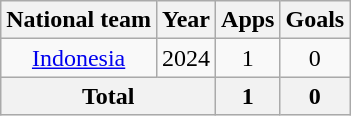<table class="wikitable" style="text-align:center">
<tr>
<th>National team</th>
<th>Year</th>
<th>Apps</th>
<th>Goals</th>
</tr>
<tr>
<td><a href='#'>Indonesia</a></td>
<td>2024</td>
<td>1</td>
<td>0</td>
</tr>
<tr>
<th colspan=2>Total</th>
<th>1</th>
<th>0</th>
</tr>
</table>
